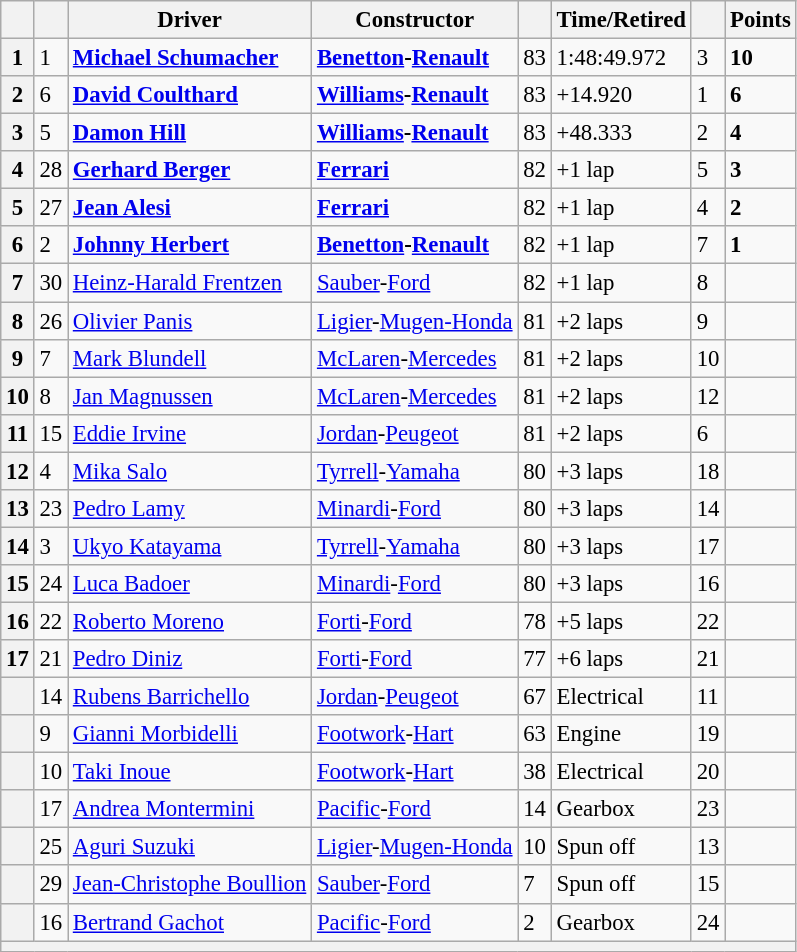<table class="wikitable" style="font-size: 95%;">
<tr>
<th scope="col"></th>
<th scope="col"></th>
<th scope="col">Driver</th>
<th scope="col">Constructor</th>
<th scope="col"></th>
<th scope="col">Time/Retired</th>
<th scope="col"></th>
<th scope="col">Points</th>
</tr>
<tr>
<th scope="row">1</th>
<td>1</td>
<td> <strong><a href='#'>Michael Schumacher</a></strong></td>
<td><strong><a href='#'>Benetton</a>-<a href='#'>Renault</a></strong></td>
<td>83</td>
<td>1:48:49.972</td>
<td>3</td>
<td><strong>10</strong></td>
</tr>
<tr>
<th scope="row">2</th>
<td>6</td>
<td> <strong><a href='#'>David Coulthard</a></strong></td>
<td><strong><a href='#'>Williams</a>-<a href='#'>Renault</a></strong></td>
<td>83</td>
<td>+14.920</td>
<td>1</td>
<td><strong>6</strong></td>
</tr>
<tr>
<th scope="row">3</th>
<td>5</td>
<td> <strong><a href='#'>Damon Hill</a></strong></td>
<td><strong><a href='#'>Williams</a>-<a href='#'>Renault</a></strong></td>
<td>83</td>
<td>+48.333</td>
<td>2</td>
<td><strong>4</strong></td>
</tr>
<tr>
<th scope="row">4</th>
<td>28</td>
<td> <strong><a href='#'>Gerhard Berger</a></strong></td>
<td><strong><a href='#'>Ferrari</a></strong></td>
<td>82</td>
<td>+1 lap</td>
<td>5</td>
<td><strong>3</strong></td>
</tr>
<tr>
<th scope="row">5</th>
<td>27</td>
<td> <strong><a href='#'>Jean Alesi</a></strong></td>
<td><strong><a href='#'>Ferrari</a></strong></td>
<td>82</td>
<td>+1 lap</td>
<td>4</td>
<td><strong>2</strong></td>
</tr>
<tr>
<th scope="row">6</th>
<td>2</td>
<td> <strong><a href='#'>Johnny Herbert</a></strong></td>
<td><strong><a href='#'>Benetton</a>-<a href='#'>Renault</a></strong></td>
<td>82</td>
<td>+1 lap</td>
<td>7</td>
<td><strong>1</strong></td>
</tr>
<tr>
<th scope="row">7</th>
<td>30</td>
<td> <a href='#'>Heinz-Harald Frentzen</a></td>
<td><a href='#'>Sauber</a>-<a href='#'>Ford</a></td>
<td>82</td>
<td>+1 lap</td>
<td>8</td>
<td> </td>
</tr>
<tr>
<th scope="row">8</th>
<td>26</td>
<td> <a href='#'>Olivier Panis</a></td>
<td><a href='#'>Ligier</a>-<a href='#'>Mugen-Honda</a></td>
<td>81</td>
<td>+2 laps</td>
<td>9</td>
<td> </td>
</tr>
<tr>
<th scope="row">9</th>
<td>7</td>
<td> <a href='#'>Mark Blundell</a></td>
<td><a href='#'>McLaren</a>-<a href='#'>Mercedes</a></td>
<td>81</td>
<td>+2 laps</td>
<td>10</td>
<td> </td>
</tr>
<tr>
<th scope="row">10</th>
<td>8</td>
<td> <a href='#'>Jan Magnussen</a></td>
<td><a href='#'>McLaren</a>-<a href='#'>Mercedes</a></td>
<td>81</td>
<td>+2 laps</td>
<td>12</td>
<td> </td>
</tr>
<tr>
<th scope="row">11</th>
<td>15</td>
<td> <a href='#'>Eddie Irvine</a></td>
<td><a href='#'>Jordan</a>-<a href='#'>Peugeot</a></td>
<td>81</td>
<td>+2 laps</td>
<td>6</td>
<td> </td>
</tr>
<tr>
<th scope="row">12</th>
<td>4</td>
<td> <a href='#'>Mika Salo</a></td>
<td><a href='#'>Tyrrell</a>-<a href='#'>Yamaha</a></td>
<td>80</td>
<td>+3 laps</td>
<td>18</td>
<td> </td>
</tr>
<tr>
<th scope="row">13</th>
<td>23</td>
<td> <a href='#'>Pedro Lamy</a></td>
<td><a href='#'>Minardi</a>-<a href='#'>Ford</a></td>
<td>80</td>
<td>+3 laps</td>
<td>14</td>
<td> </td>
</tr>
<tr>
<th scope="row">14</th>
<td>3</td>
<td> <a href='#'>Ukyo Katayama</a></td>
<td><a href='#'>Tyrrell</a>-<a href='#'>Yamaha</a></td>
<td>80</td>
<td>+3 laps</td>
<td>17</td>
<td> </td>
</tr>
<tr>
<th scope="row">15</th>
<td>24</td>
<td> <a href='#'>Luca Badoer</a></td>
<td><a href='#'>Minardi</a>-<a href='#'>Ford</a></td>
<td>80</td>
<td>+3 laps</td>
<td>16</td>
<td> </td>
</tr>
<tr>
<th scope="row">16</th>
<td>22</td>
<td> <a href='#'>Roberto Moreno</a></td>
<td><a href='#'>Forti</a>-<a href='#'>Ford</a></td>
<td>78</td>
<td>+5 laps</td>
<td>22</td>
<td> </td>
</tr>
<tr>
<th scope="row">17</th>
<td>21</td>
<td> <a href='#'>Pedro Diniz</a></td>
<td><a href='#'>Forti</a>-<a href='#'>Ford</a></td>
<td>77</td>
<td>+6 laps</td>
<td>21</td>
<td> </td>
</tr>
<tr>
<th scope="row"></th>
<td>14</td>
<td> <a href='#'>Rubens Barrichello</a></td>
<td><a href='#'>Jordan</a>-<a href='#'>Peugeot</a></td>
<td>67</td>
<td>Electrical</td>
<td>11</td>
<td> </td>
</tr>
<tr>
<th scope="row"></th>
<td>9</td>
<td> <a href='#'>Gianni Morbidelli</a></td>
<td><a href='#'>Footwork</a>-<a href='#'>Hart</a></td>
<td>63</td>
<td>Engine</td>
<td>19</td>
<td> </td>
</tr>
<tr>
<th scope="row"></th>
<td>10</td>
<td> <a href='#'>Taki Inoue</a></td>
<td><a href='#'>Footwork</a>-<a href='#'>Hart</a></td>
<td>38</td>
<td>Electrical</td>
<td>20</td>
<td> </td>
</tr>
<tr>
<th scope="row"></th>
<td>17</td>
<td> <a href='#'>Andrea Montermini</a></td>
<td><a href='#'>Pacific</a>-<a href='#'>Ford</a></td>
<td>14</td>
<td>Gearbox</td>
<td>23</td>
<td> </td>
</tr>
<tr>
<th scope="row"></th>
<td>25</td>
<td> <a href='#'>Aguri Suzuki</a></td>
<td><a href='#'>Ligier</a>-<a href='#'>Mugen-Honda</a></td>
<td>10</td>
<td>Spun off</td>
<td>13</td>
<td> </td>
</tr>
<tr>
<th scope="row"></th>
<td>29</td>
<td> <a href='#'>Jean-Christophe Boullion</a></td>
<td><a href='#'>Sauber</a>-<a href='#'>Ford</a></td>
<td>7</td>
<td>Spun off</td>
<td>15</td>
<td> </td>
</tr>
<tr>
<th scope="row"></th>
<td>16</td>
<td> <a href='#'>Bertrand Gachot</a></td>
<td><a href='#'>Pacific</a>-<a href='#'>Ford</a></td>
<td>2</td>
<td>Gearbox</td>
<td>24</td>
<td> </td>
</tr>
<tr>
<th colspan="8"></th>
</tr>
</table>
